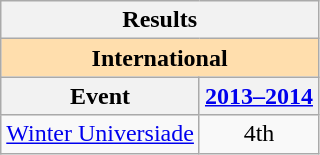<table class="wikitable" style="text-align:center">
<tr>
<th colspan=2 align=center><strong>Results</strong></th>
</tr>
<tr>
<th style="background-color: #ffdead; " colspan=2 align=center><strong>International</strong></th>
</tr>
<tr>
<th>Event</th>
<th><a href='#'>2013–2014</a></th>
</tr>
<tr>
<td align=left><a href='#'>Winter Universiade</a></td>
<td>4th</td>
</tr>
</table>
